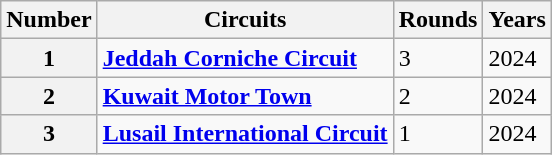<table class="wikitable" style="text-align=center">
<tr>
<th>Number</th>
<th>Circuits</th>
<th>Rounds</th>
<th>Years</th>
</tr>
<tr>
<th>1</th>
<td> <strong><a href='#'>Jeddah Corniche Circuit</a></strong></td>
<td>3</td>
<td>2024</td>
</tr>
<tr>
<th>2</th>
<td> <strong><a href='#'>Kuwait Motor Town</a></strong></td>
<td>2</td>
<td>2024</td>
</tr>
<tr>
<th>3</th>
<td> <strong><a href='#'>Lusail International Circuit</a></strong></td>
<td>1</td>
<td>2024</td>
</tr>
</table>
